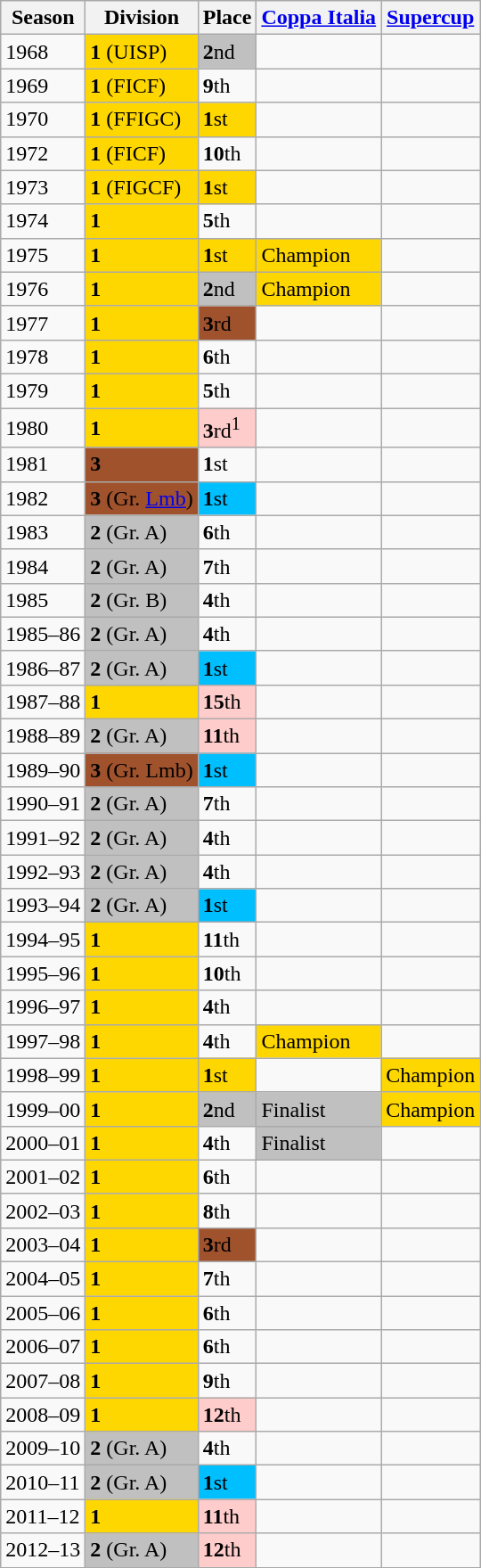<table class="wikitable">
<tr style="background:#f0f6fa;">
<th><strong>Season</strong></th>
<th><strong>Division</strong></th>
<th><strong>Place</strong></th>
<th><strong><a href='#'>Coppa Italia</a></strong></th>
<th><strong><a href='#'>Supercup</a></strong></th>
</tr>
<tr>
<td>1968</td>
<td bgcolor=gold><strong>1</strong> (UISP)</td>
<td bgcolor=silver><strong>2</strong>nd</td>
<td></td>
<td></td>
</tr>
<tr>
<td>1969</td>
<td bgcolor=gold><strong>1</strong> (FICF)</td>
<td><strong>9</strong>th</td>
<td></td>
<td></td>
</tr>
<tr>
<td>1970</td>
<td bgcolor=gold><strong>1</strong> (FFIGC)</td>
<td bgcolor=gold><strong>1</strong>st</td>
<td></td>
<td></td>
</tr>
<tr>
<td>1972</td>
<td bgcolor=gold><strong>1</strong> (FICF)</td>
<td><strong>10</strong>th</td>
<td></td>
<td></td>
</tr>
<tr>
<td>1973</td>
<td bgcolor=gold><strong>1</strong> (FIGCF)</td>
<td bgcolor=gold><strong>1</strong>st</td>
<td></td>
<td></td>
</tr>
<tr>
<td>1974</td>
<td bgcolor=gold><strong>1</strong></td>
<td><strong>5</strong>th</td>
<td></td>
<td></td>
</tr>
<tr>
<td>1975</td>
<td bgcolor=gold><strong>1</strong></td>
<td bgcolor=gold><strong>1</strong>st</td>
<td bgcolor=gold>Champion</td>
<td></td>
</tr>
<tr>
<td>1976</td>
<td bgcolor=gold><strong>1</strong></td>
<td bgcolor=silver><strong>2</strong>nd</td>
<td bgcolor=gold>Champion</td>
<td></td>
</tr>
<tr>
<td>1977</td>
<td bgcolor=gold><strong>1</strong></td>
<td bgcolor=#A0522D><strong>3</strong>rd</td>
<td></td>
<td></td>
</tr>
<tr>
<td>1978</td>
<td bgcolor=gold><strong>1</strong></td>
<td><strong>6</strong>th</td>
<td></td>
<td></td>
</tr>
<tr>
<td>1979</td>
<td bgcolor=gold><strong>1</strong></td>
<td><strong>5</strong>th</td>
<td></td>
<td></td>
</tr>
<tr>
<td>1980</td>
<td bgcolor=gold><strong>1</strong></td>
<td bgcolor=FFCCCC><strong>3</strong>rd<sup>1</sup></td>
<td></td>
<td></td>
</tr>
<tr>
<td>1981</td>
<td bgcolor=#A0522D><strong>3</strong></td>
<td><strong>1</strong>st</td>
<td></td>
<td></td>
</tr>
<tr>
<td>1982</td>
<td bgcolor=#A0522D><strong>3</strong> (Gr. <a href='#'>Lmb</a>)</td>
<td bgcolor=#00BFFF><strong>1</strong>st</td>
<td></td>
<td></td>
</tr>
<tr>
<td>1983</td>
<td bgcolor=silver><strong>2</strong> (Gr. A)</td>
<td><strong>6</strong>th</td>
<td></td>
<td></td>
</tr>
<tr>
<td>1984</td>
<td bgcolor=silver><strong>2</strong> (Gr. A)</td>
<td><strong>7</strong>th</td>
<td></td>
<td></td>
</tr>
<tr>
<td>1985</td>
<td bgcolor=silver><strong>2</strong> (Gr. B)</td>
<td><strong>4</strong>th</td>
<td></td>
<td></td>
</tr>
<tr>
<td>1985–86</td>
<td bgcolor=silver><strong>2</strong> (Gr. A)</td>
<td><strong>4</strong>th</td>
<td></td>
<td></td>
</tr>
<tr>
<td>1986–87</td>
<td bgcolor=silver><strong>2</strong> (Gr. A)</td>
<td bgcolor=#00BFFF><strong>1</strong>st</td>
<td></td>
<td></td>
</tr>
<tr>
<td>1987–88</td>
<td bgcolor=gold><strong>1</strong></td>
<td bgcolor=FFCCCC><strong>15</strong>th</td>
<td></td>
<td></td>
</tr>
<tr>
<td>1988–89</td>
<td bgcolor=silver><strong>2</strong> (Gr. A)</td>
<td bgcolor=FFCCCC><strong>11</strong>th</td>
<td></td>
<td></td>
</tr>
<tr>
<td>1989–90</td>
<td bgcolor=#A0522D><strong>3</strong> (Gr. Lmb)</td>
<td bgcolor=#00BFFF><strong>1</strong>st</td>
<td></td>
<td></td>
</tr>
<tr>
<td>1990–91</td>
<td bgcolor=silver><strong>2</strong> (Gr. A)</td>
<td><strong>7</strong>th</td>
<td></td>
<td></td>
</tr>
<tr>
<td>1991–92</td>
<td bgcolor=silver><strong>2</strong> (Gr. A)</td>
<td><strong>4</strong>th</td>
<td></td>
<td></td>
</tr>
<tr>
<td>1992–93</td>
<td bgcolor=silver><strong>2</strong> (Gr. A)</td>
<td><strong>4</strong>th</td>
<td></td>
<td></td>
</tr>
<tr>
<td>1993–94</td>
<td bgcolor=silver><strong>2</strong> (Gr. A)</td>
<td bgcolor=#00BFFF><strong>1</strong>st</td>
<td></td>
<td></td>
</tr>
<tr>
<td>1994–95</td>
<td bgcolor=gold><strong>1</strong></td>
<td><strong>11</strong>th</td>
<td></td>
<td></td>
</tr>
<tr>
<td>1995–96</td>
<td bgcolor=gold><strong>1</strong></td>
<td><strong>10</strong>th</td>
<td></td>
<td></td>
</tr>
<tr>
<td>1996–97</td>
<td bgcolor=gold><strong>1</strong></td>
<td><strong>4</strong>th</td>
<td></td>
<td></td>
</tr>
<tr>
<td>1997–98</td>
<td bgcolor=gold><strong>1</strong></td>
<td><strong>4</strong>th</td>
<td bgcolor=gold>Champion</td>
<td></td>
</tr>
<tr>
<td>1998–99</td>
<td bgcolor=gold><strong>1</strong></td>
<td bgcolor=gold><strong>1</strong>st</td>
<td></td>
<td bgcolor=gold>Champion</td>
</tr>
<tr>
<td>1999–00</td>
<td bgcolor=gold><strong>1</strong></td>
<td bgcolor=silver><strong>2</strong>nd</td>
<td bgcolor=silver>Finalist</td>
<td bgcolor=gold>Champion</td>
</tr>
<tr>
<td>2000–01</td>
<td bgcolor=gold><strong>1</strong></td>
<td><strong>4</strong>th</td>
<td bgcolor=silver>Finalist</td>
<td></td>
</tr>
<tr>
<td>2001–02</td>
<td bgcolor=gold><strong>1</strong></td>
<td><strong>6</strong>th</td>
<td></td>
<td></td>
</tr>
<tr>
<td>2002–03</td>
<td bgcolor=gold><strong>1</strong></td>
<td><strong>8</strong>th</td>
<td></td>
<td></td>
</tr>
<tr>
<td>2003–04</td>
<td bgcolor=gold><strong>1</strong></td>
<td bgcolor=#A0522D><strong>3</strong>rd</td>
<td></td>
<td></td>
</tr>
<tr>
<td>2004–05</td>
<td bgcolor=gold><strong>1</strong></td>
<td><strong>7</strong>th</td>
<td></td>
<td></td>
</tr>
<tr>
<td>2005–06</td>
<td bgcolor=gold><strong>1</strong></td>
<td><strong>6</strong>th</td>
<td></td>
<td></td>
</tr>
<tr>
<td>2006–07</td>
<td bgcolor=gold><strong>1</strong></td>
<td><strong>6</strong>th</td>
<td></td>
<td></td>
</tr>
<tr>
<td>2007–08</td>
<td bgcolor=gold><strong>1</strong></td>
<td><strong>9</strong>th</td>
<td></td>
<td></td>
</tr>
<tr>
<td>2008–09</td>
<td bgcolor=gold><strong>1</strong></td>
<td bgcolor=FFCCCC><strong>12</strong>th</td>
<td></td>
<td></td>
</tr>
<tr>
<td>2009–10</td>
<td bgcolor=silver><strong>2</strong> (Gr. A)</td>
<td><strong>4</strong>th</td>
<td></td>
<td></td>
</tr>
<tr>
<td>2010–11</td>
<td bgcolor=silver><strong>2</strong> (Gr. A)</td>
<td bgcolor=#00BFFF><strong>1</strong>st</td>
<td></td>
<td></td>
</tr>
<tr>
<td>2011–12</td>
<td bgcolor=gold><strong>1</strong></td>
<td bgcolor=FFCCCC><strong>11</strong>th</td>
<td></td>
<td></td>
</tr>
<tr>
<td>2012–13</td>
<td bgcolor=silver><strong>2</strong> (Gr. A)</td>
<td bgcolor=FFCCCC><strong>12</strong>th</td>
<td></td>
<td></td>
</tr>
<tr>
</tr>
</table>
